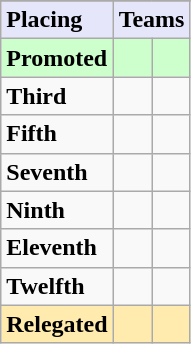<table class=wikitable>
<tr>
</tr>
<tr style="background: #E6E6FA;">
<td><strong>Placing</strong></td>
<td colspan="2" style="text-align:center"><strong>Teams</strong></td>
</tr>
<tr style="background: #ccffcc;">
<td><strong>Promoted</strong></td>
<td></td>
<td></td>
</tr>
<tr>
<td><strong>Third</strong></td>
<td></td>
<td></td>
</tr>
<tr>
<td><strong>Fifth</strong></td>
<td></td>
<td></td>
</tr>
<tr>
<td><strong>Seventh</strong></td>
<td></td>
<td></td>
</tr>
<tr>
<td><strong>Ninth</strong></td>
<td></td>
<td></td>
</tr>
<tr>
<td><strong>Eleventh</strong></td>
<td></td>
<td></td>
</tr>
<tr>
<td><strong>Twelfth</strong></td>
<td></td>
<td></td>
</tr>
<tr style="background: #ffebad;">
<td><strong>Relegated</strong></td>
<td></td>
<td></td>
</tr>
</table>
